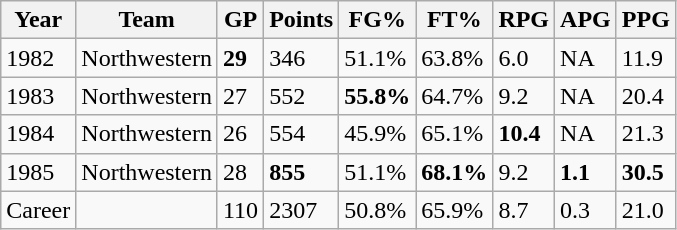<table class="wikitable">
<tr>
<th>Year</th>
<th>Team</th>
<th>GP</th>
<th>Points</th>
<th>FG%</th>
<th>FT%</th>
<th>RPG</th>
<th>APG</th>
<th>PPG</th>
</tr>
<tr>
<td>1982</td>
<td>Northwestern</td>
<td><strong>29</strong></td>
<td>346</td>
<td>51.1%</td>
<td>63.8%</td>
<td>6.0</td>
<td>NA</td>
<td>11.9</td>
</tr>
<tr>
<td>1983</td>
<td>Northwestern</td>
<td>27</td>
<td>552</td>
<td><strong>55.8%</strong></td>
<td>64.7%</td>
<td>9.2</td>
<td>NA</td>
<td>20.4</td>
</tr>
<tr>
<td>1984</td>
<td>Northwestern</td>
<td>26</td>
<td>554</td>
<td>45.9%</td>
<td>65.1%</td>
<td><strong>10.4</strong></td>
<td>NA</td>
<td>21.3</td>
</tr>
<tr>
<td>1985</td>
<td>Northwestern</td>
<td>28</td>
<td><strong>855</strong></td>
<td>51.1%</td>
<td><strong>68.1%</strong></td>
<td>9.2</td>
<td><strong>1.1</strong></td>
<td><strong>30.5</strong></td>
</tr>
<tr>
<td>Career</td>
<td></td>
<td>110</td>
<td>2307</td>
<td>50.8%</td>
<td>65.9%</td>
<td>8.7</td>
<td>0.3</td>
<td>21.0</td>
</tr>
</table>
